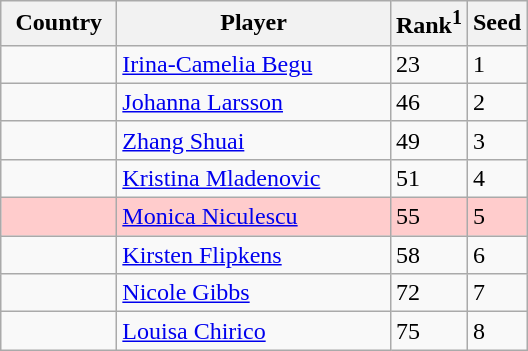<table class="sortable wikitable">
<tr>
<th width="70">Country</th>
<th width="175">Player</th>
<th>Rank<sup>1</sup></th>
<th>Seed</th>
</tr>
<tr>
<td></td>
<td><a href='#'>Irina-Camelia Begu</a></td>
<td>23</td>
<td>1</td>
</tr>
<tr>
<td></td>
<td><a href='#'>Johanna Larsson</a></td>
<td>46</td>
<td>2</td>
</tr>
<tr>
<td></td>
<td><a href='#'>Zhang Shuai</a></td>
<td>49</td>
<td>3</td>
</tr>
<tr>
<td></td>
<td><a href='#'>Kristina Mladenovic</a></td>
<td>51</td>
<td>4</td>
</tr>
<tr style="background:#fcc;">
<td></td>
<td><a href='#'>Monica Niculescu</a></td>
<td>55</td>
<td>5</td>
</tr>
<tr>
<td></td>
<td><a href='#'>Kirsten Flipkens</a></td>
<td>58</td>
<td>6</td>
</tr>
<tr>
<td></td>
<td><a href='#'>Nicole Gibbs</a></td>
<td>72</td>
<td>7</td>
</tr>
<tr>
<td></td>
<td><a href='#'>Louisa Chirico</a></td>
<td>75</td>
<td>8</td>
</tr>
</table>
